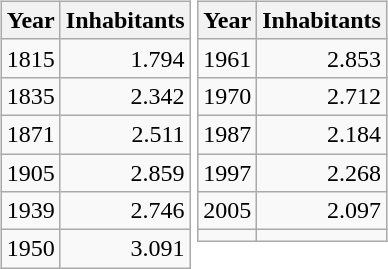<table border="0">
<tr>
<td valign="top"><br><table class="wikitable" style="margin:0em;">
<tr>
<th>Year</th>
<th>Inhabitants</th>
</tr>
<tr>
<td>1815</td>
<td align="right">1.794</td>
</tr>
<tr>
<td>1835</td>
<td align="right">2.342</td>
</tr>
<tr>
<td>1871</td>
<td align="right">2.511</td>
</tr>
<tr>
<td>1905</td>
<td align="right">2.859</td>
</tr>
<tr>
<td>1939</td>
<td align="right">2.746</td>
</tr>
<tr>
<td>1950</td>
<td align="right">3.091</td>
</tr>
</table>
</td>
<td valign="top"><br><table class="wikitable" style="margin:0em;">
<tr>
<th>Year</th>
<th>Inhabitants</th>
</tr>
<tr>
<td>1961</td>
<td align="right">2.853</td>
</tr>
<tr>
<td>1970</td>
<td align="right">2.712</td>
</tr>
<tr>
<td>1987</td>
<td align="right">2.184</td>
</tr>
<tr>
<td>1997</td>
<td align="right">2.268</td>
</tr>
<tr>
<td>2005</td>
<td align="right">2.097</td>
</tr>
<tr>
<td></td>
<td align="right"></td>
</tr>
</table>
</td>
</tr>
</table>
